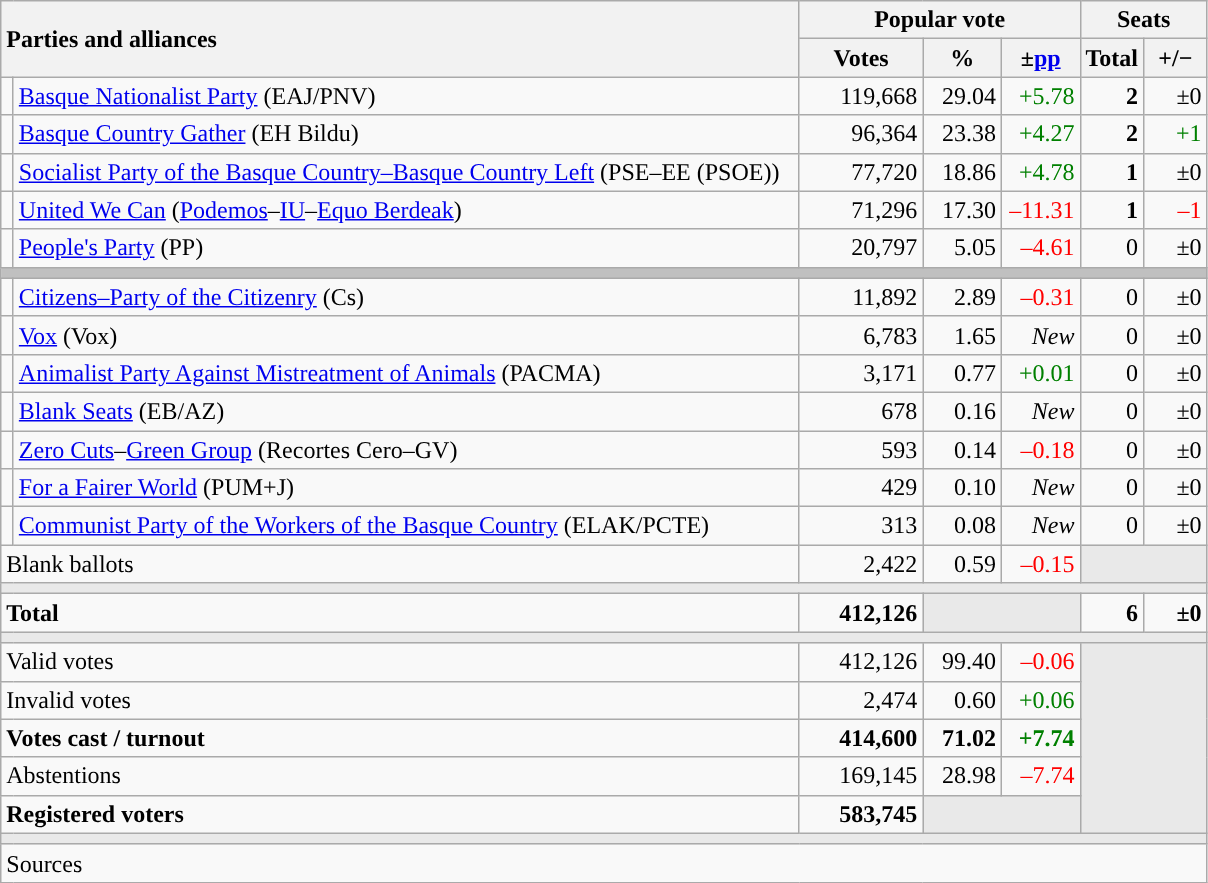<table class="wikitable" style="text-align:right;">
<tr>
<th style="text-align:left;" rowspan="2" colspan="2" width="525">Parties and alliances</th>
<th colspan="3">Popular vote</th>
<th colspan="2">Seats</th>
</tr>
<tr>
<th width="75">Votes</th>
<th width="45">%</th>
<th width="45">±<a href='#'>pp</a></th>
<th width="35">Total</th>
<th width="35">+/−</th>
</tr>
<tr>
<td width="1" style="color:inherit;background:"></td>
<td align="left"><a href='#'>Basque Nationalist Party</a> (EAJ/PNV)</td>
<td>119,668</td>
<td>29.04</td>
<td style="color:green;">+5.78</td>
<td><strong>2</strong></td>
<td>±0</td>
</tr>
<tr>
<td style="color:inherit;background:"></td>
<td align="left"><a href='#'>Basque Country Gather</a> (EH Bildu)</td>
<td>96,364</td>
<td>23.38</td>
<td style="color:green;">+4.27</td>
<td><strong>2</strong></td>
<td style="color:green;">+1</td>
</tr>
<tr>
<td style="color:inherit;background:"></td>
<td align="left"><a href='#'>Socialist Party of the Basque Country–Basque Country Left</a> (PSE–EE (PSOE))</td>
<td>77,720</td>
<td>18.86</td>
<td style="color:green;">+4.78</td>
<td><strong>1</strong></td>
<td>±0</td>
</tr>
<tr>
<td style="color:inherit;background:"></td>
<td align="left"><a href='#'>United We Can</a> (<a href='#'>Podemos</a>–<a href='#'>IU</a>–<a href='#'>Equo Berdeak</a>)</td>
<td>71,296</td>
<td>17.30</td>
<td style="color:red;">–11.31</td>
<td><strong>1</strong></td>
<td style="color:red;">–1</td>
</tr>
<tr>
<td style="color:inherit;background:"></td>
<td align="left"><a href='#'>People's Party</a> (PP)</td>
<td>20,797</td>
<td>5.05</td>
<td style="color:red;">–4.61</td>
<td>0</td>
<td>±0</td>
</tr>
<tr>
<td colspan="7" bgcolor="#C0C0C0"></td>
</tr>
<tr>
<td style="color:inherit;background:"></td>
<td align="left"><a href='#'>Citizens–Party of the Citizenry</a> (Cs)</td>
<td>11,892</td>
<td>2.89</td>
<td style="color:red;">–0.31</td>
<td>0</td>
<td>±0</td>
</tr>
<tr>
<td style="color:inherit;background:"></td>
<td align="left"><a href='#'>Vox</a> (Vox)</td>
<td>6,783</td>
<td>1.65</td>
<td><em>New</em></td>
<td>0</td>
<td>±0</td>
</tr>
<tr>
<td style="color:inherit;background:"></td>
<td align="left"><a href='#'>Animalist Party Against Mistreatment of Animals</a> (PACMA)</td>
<td>3,171</td>
<td>0.77</td>
<td style="color:green;">+0.01</td>
<td>0</td>
<td>±0</td>
</tr>
<tr>
<td style="color:inherit;background:"></td>
<td align="left"><a href='#'>Blank Seats</a> (EB/AZ)</td>
<td>678</td>
<td>0.16</td>
<td><em>New</em></td>
<td>0</td>
<td>±0</td>
</tr>
<tr>
<td style="color:inherit;background:"></td>
<td align="left"><a href='#'>Zero Cuts</a>–<a href='#'>Green Group</a> (Recortes Cero–GV)</td>
<td>593</td>
<td>0.14</td>
<td style="color:red;">–0.18</td>
<td>0</td>
<td>±0</td>
</tr>
<tr>
<td style="color:inherit;background:"></td>
<td align="left"><a href='#'>For a Fairer World</a> (PUM+J)</td>
<td>429</td>
<td>0.10</td>
<td><em>New</em></td>
<td>0</td>
<td>±0</td>
</tr>
<tr>
<td style="color:inherit;background:"></td>
<td align="left"><a href='#'>Communist Party of the Workers of the Basque Country</a> (ELAK/PCTE)</td>
<td>313</td>
<td>0.08</td>
<td><em>New</em></td>
<td>0</td>
<td>±0</td>
</tr>
<tr>
<td align="left" colspan="2">Blank ballots</td>
<td>2,422</td>
<td>0.59</td>
<td style="color:red;">–0.15</td>
<td bgcolor="#E9E9E9" colspan="2"></td>
</tr>
<tr>
<td colspan="7" bgcolor="#E9E9E9"></td>
</tr>
<tr style="font-weight:bold;">
<td align="left" colspan="2">Total</td>
<td>412,126</td>
<td bgcolor="#E9E9E9" colspan="2"></td>
<td>6</td>
<td>±0</td>
</tr>
<tr>
<td colspan="7" bgcolor="#E9E9E9"></td>
</tr>
<tr>
<td align="left" colspan="2">Valid votes</td>
<td>412,126</td>
<td>99.40</td>
<td style="color:red;">–0.06</td>
<td bgcolor="#E9E9E9" colspan="2" rowspan="5"></td>
</tr>
<tr>
<td align="left" colspan="2">Invalid votes</td>
<td>2,474</td>
<td>0.60</td>
<td style="color:green;">+0.06</td>
</tr>
<tr style="font-weight:bold;">
<td align="left" colspan="2">Votes cast / turnout</td>
<td>414,600</td>
<td>71.02</td>
<td style="color:green;">+7.74</td>
</tr>
<tr>
<td align="left" colspan="2">Abstentions</td>
<td>169,145</td>
<td>28.98</td>
<td style="color:red;">–7.74</td>
</tr>
<tr style="font-weight:bold;">
<td align="left" colspan="2">Registered voters</td>
<td>583,745</td>
<td bgcolor="#E9E9E9" colspan="2"></td>
</tr>
<tr>
<td colspan="7" bgcolor="#E9E9E9"></td>
</tr>
<tr>
<td align="left" colspan="7">Sources</td>
</tr>
</table>
